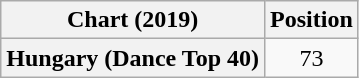<table class="wikitable plainrowheaders" style="text-align:center">
<tr>
<th scope="col">Chart (2019)</th>
<th scope="col">Position</th>
</tr>
<tr>
<th scope="row">Hungary (Dance Top 40)</th>
<td>73</td>
</tr>
</table>
